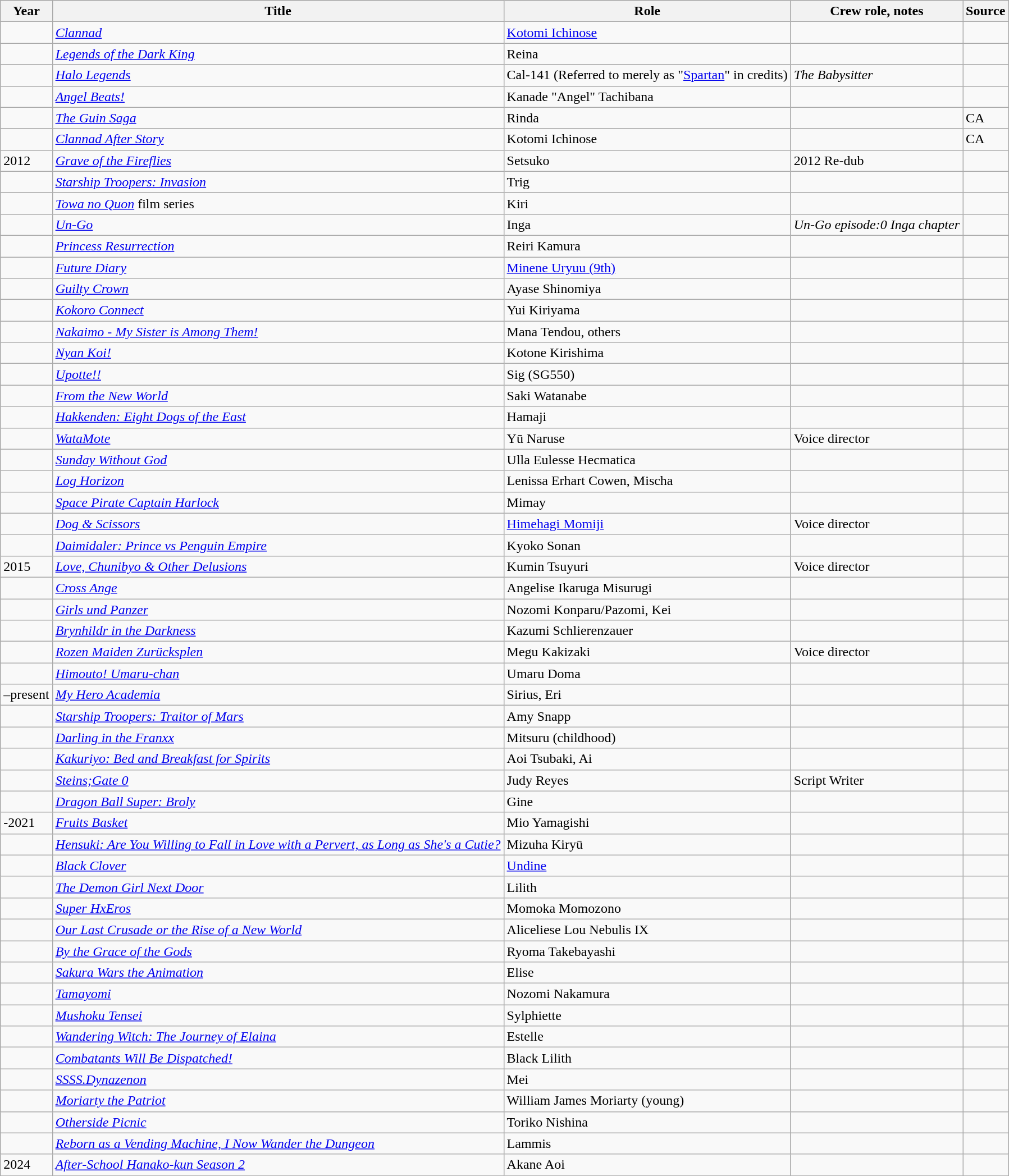<table class="wikitable sortable plainrowheaders">
<tr>
<th>Year</th>
<th>Title</th>
<th>Role</th>
<th class="unsortable">Crew role, notes</th>
<th class="unsortable">Source</th>
</tr>
<tr>
<td></td>
<td><em><a href='#'>Clannad</a></em></td>
<td><a href='#'>Kotomi Ichinose</a></td>
<td></td>
<td></td>
</tr>
<tr>
<td></td>
<td><em><a href='#'>Legends of the Dark King</a></em></td>
<td>Reina</td>
<td></td>
<td></td>
</tr>
<tr>
<td></td>
<td><em><a href='#'>Halo Legends</a></em></td>
<td>Cal-141 (Referred to merely as "<a href='#'>Spartan</a>" in credits)</td>
<td><em>The Babysitter</em></td>
<td></td>
</tr>
<tr>
<td></td>
<td><em><a href='#'>Angel Beats!</a></em></td>
<td>Kanade "Angel" Tachibana</td>
<td></td>
<td></td>
</tr>
<tr>
<td></td>
<td><em><a href='#'>The Guin Saga</a></em></td>
<td>Rinda</td>
<td></td>
<td>CA</td>
</tr>
<tr>
<td></td>
<td><em><a href='#'>Clannad After Story</a></em></td>
<td>Kotomi Ichinose</td>
<td></td>
<td>CA</td>
</tr>
<tr>
<td>2012</td>
<td><em><a href='#'>Grave of the Fireflies</a></em></td>
<td>Setsuko</td>
<td>2012 Re-dub</td>
<td></td>
</tr>
<tr>
<td></td>
<td><em><a href='#'>Starship Troopers: Invasion</a></em></td>
<td>Trig</td>
<td></td>
<td></td>
</tr>
<tr>
<td></td>
<td><em><a href='#'>Towa no Quon</a></em> film series</td>
<td>Kiri</td>
<td></td>
<td></td>
</tr>
<tr>
<td></td>
<td><em><a href='#'>Un-Go</a></em></td>
<td>Inga</td>
<td><em>Un-Go episode:0 Inga chapter</em></td>
<td></td>
</tr>
<tr>
<td></td>
<td><em><a href='#'>Princess Resurrection</a></em></td>
<td>Reiri Kamura</td>
<td></td>
<td></td>
</tr>
<tr>
<td></td>
<td><em><a href='#'>Future Diary</a></em></td>
<td><a href='#'>Minene Uryuu (9th)</a></td>
<td></td>
<td></td>
</tr>
<tr>
<td></td>
<td><em><a href='#'>Guilty Crown</a></em></td>
<td>Ayase Shinomiya</td>
<td></td>
<td></td>
</tr>
<tr>
<td></td>
<td><em><a href='#'>Kokoro Connect</a></em></td>
<td>Yui Kiriyama</td>
<td></td>
<td></td>
</tr>
<tr>
<td></td>
<td><em><a href='#'>Nakaimo - My Sister is Among Them!</a></em></td>
<td>Mana Tendou, others</td>
<td></td>
<td></td>
</tr>
<tr>
<td></td>
<td><em><a href='#'>Nyan Koi!</a></em></td>
<td>Kotone Kirishima</td>
<td></td>
<td></td>
</tr>
<tr>
<td></td>
<td><em><a href='#'>Upotte!!</a></em></td>
<td>Sig (SG550)</td>
<td></td>
<td></td>
</tr>
<tr>
<td></td>
<td><em><a href='#'>From the New World</a></em></td>
<td>Saki Watanabe</td>
<td></td>
<td></td>
</tr>
<tr>
<td></td>
<td><em><a href='#'>Hakkenden: Eight Dogs of the East</a></em></td>
<td>Hamaji</td>
<td></td>
<td></td>
</tr>
<tr>
<td></td>
<td><em><a href='#'>WataMote</a></em></td>
<td>Yū Naruse</td>
<td>Voice director</td>
<td></td>
</tr>
<tr>
<td></td>
<td><em><a href='#'>Sunday Without God</a></em></td>
<td>Ulla Eulesse Hecmatica</td>
<td></td>
<td></td>
</tr>
<tr>
<td></td>
<td><em><a href='#'>Log Horizon</a></em></td>
<td>Lenissa Erhart Cowen, Mischa</td>
<td></td>
<td></td>
</tr>
<tr>
<td></td>
<td><em><a href='#'>Space Pirate Captain Harlock</a></em></td>
<td>Mimay</td>
<td></td>
<td></td>
</tr>
<tr>
<td></td>
<td><em><a href='#'>Dog & Scissors</a></em></td>
<td><a href='#'>Himehagi Momiji</a></td>
<td>Voice director</td>
<td></td>
</tr>
<tr>
<td></td>
<td><em><a href='#'>Daimidaler: Prince vs Penguin Empire</a></em></td>
<td>Kyoko Sonan</td>
<td></td>
<td></td>
</tr>
<tr>
<td>2015</td>
<td><em><a href='#'>Love, Chunibyo & Other Delusions</a></em></td>
<td>Kumin Tsuyuri</td>
<td>Voice director</td>
<td></td>
</tr>
<tr>
<td></td>
<td><em><a href='#'>Cross Ange</a></em></td>
<td>Angelise Ikaruga Misurugi</td>
<td></td>
<td></td>
</tr>
<tr>
<td></td>
<td><em><a href='#'>Girls und Panzer</a></em></td>
<td>Nozomi Konparu/Pazomi, Kei</td>
<td></td>
<td></td>
</tr>
<tr>
<td></td>
<td><em><a href='#'>Brynhildr in the Darkness</a></em></td>
<td>Kazumi Schlierenzauer</td>
<td></td>
<td></td>
</tr>
<tr>
<td></td>
<td><em><a href='#'>Rozen Maiden Zurücksplen</a></em></td>
<td>Megu Kakizaki</td>
<td>Voice director</td>
<td></td>
</tr>
<tr>
<td></td>
<td><em><a href='#'>Himouto! Umaru-chan</a></em></td>
<td>Umaru Doma</td>
<td></td>
<td></td>
</tr>
<tr>
<td>–present</td>
<td><em><a href='#'>My Hero Academia</a></em></td>
<td>Sirius, Eri</td>
<td></td>
<td></td>
</tr>
<tr>
<td></td>
<td><em><a href='#'>Starship Troopers: Traitor of Mars</a></em></td>
<td>Amy Snapp</td>
<td></td>
<td></td>
</tr>
<tr>
<td></td>
<td><em><a href='#'>Darling in the Franxx</a></em></td>
<td>Mitsuru (childhood)</td>
<td></td>
<td></td>
</tr>
<tr>
<td></td>
<td><em><a href='#'>Kakuriyo: Bed and Breakfast for Spirits</a></em></td>
<td>Aoi Tsubaki, Ai</td>
<td></td>
<td></td>
</tr>
<tr>
<td></td>
<td><em><a href='#'>Steins;Gate 0</a></em></td>
<td>Judy Reyes</td>
<td>Script Writer</td>
<td></td>
</tr>
<tr>
<td></td>
<td><em><a href='#'>Dragon Ball Super: Broly</a></em></td>
<td>Gine</td>
<td></td>
<td></td>
</tr>
<tr>
<td>-2021</td>
<td><em><a href='#'>Fruits Basket</a></em></td>
<td>Mio Yamagishi</td>
<td></td>
<td></td>
</tr>
<tr>
<td></td>
<td><em><a href='#'>Hensuki: Are You Willing to Fall in Love with a Pervert, as Long as She's a Cutie?</a></em></td>
<td>Mizuha Kiryū</td>
<td></td>
<td></td>
</tr>
<tr>
<td></td>
<td><em><a href='#'>Black Clover</a></em></td>
<td><a href='#'>Undine</a></td>
<td></td>
<td></td>
</tr>
<tr>
<td></td>
<td><em><a href='#'>The Demon Girl Next Door</a></em></td>
<td>Lilith</td>
<td></td>
<td></td>
</tr>
<tr>
<td></td>
<td><em><a href='#'>Super HxEros</a></em></td>
<td>Momoka Momozono</td>
<td></td>
<td></td>
</tr>
<tr>
<td></td>
<td><em><a href='#'>Our Last Crusade or the Rise of a New World</a></em></td>
<td>Aliceliese Lou Nebulis IX</td>
<td></td>
<td></td>
</tr>
<tr>
<td></td>
<td><em><a href='#'>By the Grace of the Gods</a></em></td>
<td>Ryoma Takebayashi</td>
<td></td>
<td></td>
</tr>
<tr>
<td></td>
<td><em><a href='#'>Sakura Wars the Animation</a></em></td>
<td>Elise</td>
<td></td>
<td></td>
</tr>
<tr>
<td></td>
<td><em><a href='#'>Tamayomi</a></em></td>
<td>Nozomi Nakamura</td>
<td></td>
<td></td>
</tr>
<tr>
<td></td>
<td><em><a href='#'>Mushoku Tensei</a></em></td>
<td>Sylphiette</td>
<td></td>
<td></td>
</tr>
<tr>
<td></td>
<td><em><a href='#'>Wandering Witch: The Journey of Elaina</a></em></td>
<td>Estelle</td>
<td></td>
<td></td>
</tr>
<tr>
<td></td>
<td><em><a href='#'>Combatants Will Be Dispatched!</a></em></td>
<td>Black Lilith</td>
<td></td>
<td></td>
</tr>
<tr>
<td></td>
<td><em><a href='#'>SSSS.Dynazenon</a></em></td>
<td>Mei</td>
<td></td>
<td></td>
</tr>
<tr>
<td></td>
<td><em><a href='#'>Moriarty the Patriot</a></em></td>
<td>William James Moriarty (young)</td>
<td></td>
<td></td>
</tr>
<tr>
<td></td>
<td><em><a href='#'>Otherside Picnic</a></em></td>
<td>Toriko Nishina</td>
<td></td>
<td></td>
</tr>
<tr>
<td></td>
<td><em><a href='#'>Reborn as a Vending Machine, I Now Wander the Dungeon</a></em></td>
<td>Lammis</td>
<td></td>
<td></td>
</tr>
<tr>
<td>2024</td>
<td><a href='#'><em>After-School Hanako-kun Season 2</em></a></td>
<td>Akane Aoi</td>
<td></td>
<td></td>
</tr>
</table>
